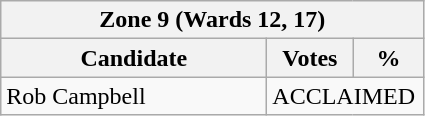<table class="wikitable">
<tr>
<th colspan="3">Zone 9 (Wards 12, 17)</th>
</tr>
<tr>
<th style="width: 170px">Candidate</th>
<th style="width: 50px">Votes</th>
<th style="width: 40px">%</th>
</tr>
<tr>
<td>Rob Campbell</td>
<td colspan="2">ACCLAIMED</td>
</tr>
</table>
